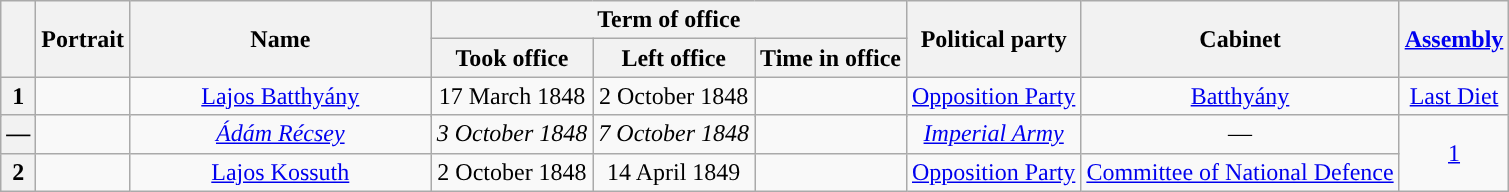<table class="wikitable" style="text-align:center;">
<tr>
<th rowspan=2></th>
<th rowspan=2>Portrait</th>
<th width=20% rowspan=2>Name<br></th>
<th colspan=3>Term of office</th>
<th rowspan=2>Political party</th>
<th rowspan=2>Cabinet</th>
<th rowspan=2><a href='#'>Assembly</a><br></th>
</tr>
<tr>
<th>Took office</th>
<th>Left office</th>
<th>Time in office</th>
</tr>
<tr>
<th rowspan=2 style="background:">1</th>
<td rowspan=2></td>
<td rowspan=2><a href='#'>Lajos Batthyány</a><br></td>
<td rowspan=2>17 March 1848</td>
<td rowspan=2>2 October 1848</td>
<td rowspan=2></td>
<td rowspan=2><a href='#'>Opposition Party</a></td>
<td rowspan=2><a href='#'>Batthyány</a></td>
<td><a href='#'>Last Diet</a></td>
</tr>
<tr>
<td rowspan=3><a href='#'>1 </a></td>
</tr>
<tr>
<th style="background:">—</th>
<td></td>
<td><em><a href='#'>Ádám Récsey</a></em><br></td>
<td><em>3 October 1848</em></td>
<td><em>7 October 1848</em></td>
<td><em></em></td>
<td><em><a href='#'>Imperial Army</a></em></td>
<td>—</td>
</tr>
<tr>
<th style="background:">2</th>
<td></td>
<td><a href='#'>Lajos Kossuth</a><br></td>
<td>2 October 1848</td>
<td>14 April 1849</td>
<td></td>
<td><a href='#'>Opposition Party</a></td>
<td><a href='#'>Committee of National Defence</a></td>
</tr>
</table>
